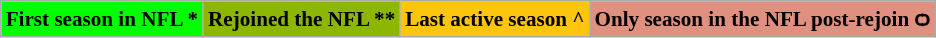<table class="wikitable">
<tr>
<td style="background-color:#00FF00;font-size: 88%;"><strong>First season in NFL * </strong></td>
<td style="background-color:#8DB600;font-size: 88%;"><strong>Rejoined the NFL ** </strong></td>
<td style="background-color:#FFC40C;font-size: 88%;"><strong>Last active season ^ </strong></td>
<td style="background-color:#e0907e;font-size: 88%;"><strong>Only season in the NFL post-rejoin ѻ</strong></td>
</tr>
</table>
